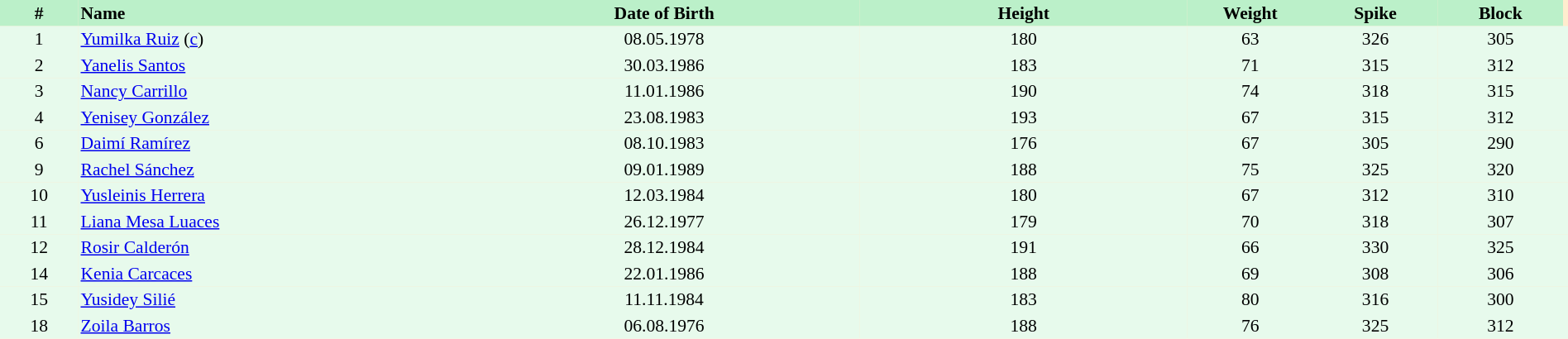<table border=0 cellpadding=2 cellspacing=0  |- bgcolor=#FFECCE style="text-align:center; font-size:90%;" width=100%>
<tr bgcolor=#BBF0C9>
<th width=5%>#</th>
<th width=25% align=left>Name</th>
<th width=25%>Date of Birth</th>
<th width=21%>Height</th>
<th width=8%>Weight</th>
<th width=8%>Spike</th>
<th width=8%>Block</th>
</tr>
<tr bgcolor=#E7FAEC>
<td>1</td>
<td align=left><a href='#'>Yumilka Ruiz</a> (<a href='#'>c</a>)</td>
<td>08.05.1978</td>
<td>180</td>
<td>63</td>
<td>326</td>
<td>305</td>
<td></td>
</tr>
<tr bgcolor=#E7FAEC>
<td>2</td>
<td align=left><a href='#'>Yanelis Santos</a></td>
<td>30.03.1986</td>
<td>183</td>
<td>71</td>
<td>315</td>
<td>312</td>
<td></td>
</tr>
<tr bgcolor=#E7FAEC>
<td>3</td>
<td align=left><a href='#'>Nancy Carrillo</a></td>
<td>11.01.1986</td>
<td>190</td>
<td>74</td>
<td>318</td>
<td>315</td>
<td></td>
</tr>
<tr bgcolor=#E7FAEC>
<td>4</td>
<td align=left><a href='#'>Yenisey González</a></td>
<td>23.08.1983</td>
<td>193</td>
<td>67</td>
<td>315</td>
<td>312</td>
<td></td>
</tr>
<tr bgcolor=#E7FAEC>
<td>6</td>
<td align=left><a href='#'>Daimí Ramírez</a></td>
<td>08.10.1983</td>
<td>176</td>
<td>67</td>
<td>305</td>
<td>290</td>
<td></td>
</tr>
<tr bgcolor=#E7FAEC>
<td>9</td>
<td align=left><a href='#'>Rachel Sánchez</a></td>
<td>09.01.1989</td>
<td>188</td>
<td>75</td>
<td>325</td>
<td>320</td>
<td></td>
</tr>
<tr bgcolor=#E7FAEC>
<td>10</td>
<td align=left><a href='#'>Yusleinis Herrera</a></td>
<td>12.03.1984</td>
<td>180</td>
<td>67</td>
<td>312</td>
<td>310</td>
<td></td>
</tr>
<tr bgcolor=#E7FAEC>
<td>11</td>
<td align=left><a href='#'>Liana Mesa Luaces</a></td>
<td>26.12.1977</td>
<td>179</td>
<td>70</td>
<td>318</td>
<td>307</td>
<td></td>
</tr>
<tr bgcolor=#E7FAEC>
<td>12</td>
<td align=left><a href='#'>Rosir Calderón</a></td>
<td>28.12.1984</td>
<td>191</td>
<td>66</td>
<td>330</td>
<td>325</td>
<td></td>
</tr>
<tr bgcolor=#E7FAEC>
<td>14</td>
<td align=left><a href='#'>Kenia Carcaces</a></td>
<td>22.01.1986</td>
<td>188</td>
<td>69</td>
<td>308</td>
<td>306</td>
<td></td>
</tr>
<tr bgcolor=#E7FAEC>
<td>15</td>
<td align=left><a href='#'>Yusidey Silié</a></td>
<td>11.11.1984</td>
<td>183</td>
<td>80</td>
<td>316</td>
<td>300</td>
<td></td>
</tr>
<tr bgcolor=#E7FAEC>
<td>18</td>
<td align=left><a href='#'>Zoila Barros</a></td>
<td>06.08.1976</td>
<td>188</td>
<td>76</td>
<td>325</td>
<td>312</td>
<td></td>
</tr>
</table>
